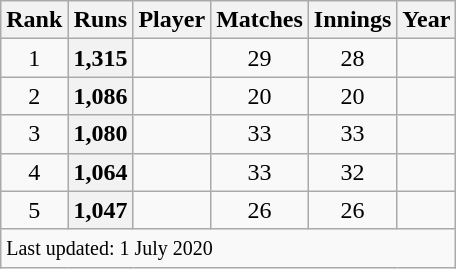<table class="wikitable plainrowheaders sortable">
<tr>
<th scope=col>Rank</th>
<th scope=col>Runs</th>
<th scope=col>Player</th>
<th scope=col>Matches</th>
<th scope=col>Innings</th>
<th scope=col>Year</th>
</tr>
<tr>
<td align=center>1</td>
<th scope=row style="text-align:center;">1,315</th>
<td></td>
<td align=center>29</td>
<td align=center>28</td>
<td></td>
</tr>
<tr>
<td align=center>2</td>
<th scope=row style=text-align:center;>1,086</th>
<td></td>
<td align=center>20</td>
<td align=center>20</td>
<td></td>
</tr>
<tr>
<td align=center>3</td>
<th scope=row style=text-align:center;>1,080</th>
<td></td>
<td align=center>33</td>
<td align=center>33</td>
<td></td>
</tr>
<tr>
<td align=center>4</td>
<th scope=row style=text-align:center;>1,064</th>
<td></td>
<td align=center>33</td>
<td align=center>32</td>
<td></td>
</tr>
<tr>
<td align=center>5</td>
<th scope=row style=text-align:center;>1,047</th>
<td></td>
<td align=center>26</td>
<td align=center>26</td>
<td></td>
</tr>
<tr class=sortbottom>
<td colspan=6><small>Last updated: 1 July 2020</small></td>
</tr>
</table>
